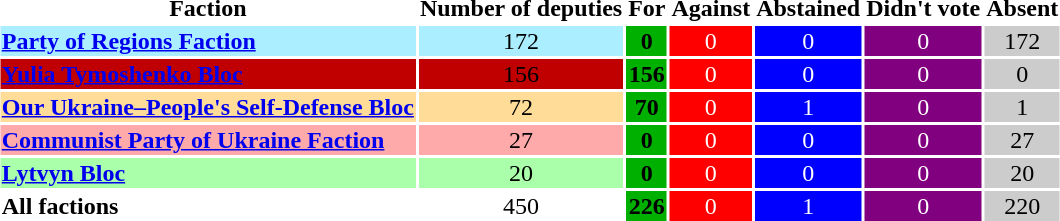<table align="center" class="standard">
<tr>
<th>Faction</th>
<th>Number of deputies</th>
<th><strong>For</strong></th>
<th>Against</th>
<th>Abstained</th>
<th>Didn't vote</th>
<th>Absent</th>
</tr>
<tr ---->
<td bgcolor=#AAEEFF><strong><a href='#'>Party of Regions Faction</a></strong></td>
<td align=center bgcolor=#AAEEFF>172</td>
<td align=center bgcolor=#00B000><strong>0</strong></td>
<td align=center bgcolor=red style="color:white;">0</td>
<td align=center bgcolor=blue style="color:white;">0</td>
<td align=center bgcolor=purple style="color:white;">0</td>
<td align=center bgcolor=#cccccc>172</td>
</tr>
<tr ---->
<td bgcolor=#crimson><strong><a href='#'>Yulia Tymoshenko Bloc</a></strong></td>
<td align=center bgcolor=#crimson>156</td>
<td align=center bgcolor=#00B000><strong>156</strong></td>
<td align=center bgcolor=red style="color:white;">0</td>
<td align=center bgcolor=blue style="color:white;">0</td>
<td align=center bgcolor=purple style="color:white;">0</td>
<td align=center bgcolor=#cccccc>0</td>
</tr>
<tr ---->
<td bgcolor=#FFDD99><strong><a href='#'>Our Ukraine–People's Self-Defense Bloc</a></strong></td>
<td align=center bgcolor=#FFDD99>72</td>
<td align=center bgcolor=#00B000><strong>70</strong></td>
<td align=center bgcolor=red style="color:white;">0</td>
<td align=center bgcolor=blue style="color:white;">1</td>
<td align=center bgcolor=purple style="color:white;">0</td>
<td align=center bgcolor=#cccccc>1</td>
</tr>
<tr ---->
<td bgcolor=#FFAAAA><strong><a href='#'>Communist Party of Ukraine Faction</a></strong></td>
<td align=center bgcolor=#FFAAAA>27</td>
<td align=center bgcolor=#00B000><strong>0</strong></td>
<td align=center bgcolor=red style="color:white;">0</td>
<td align=center bgcolor=blue style="color:white;">0</td>
<td align=center bgcolor=purple style="color:white;">0</td>
<td align=center bgcolor=#cccccc>27</td>
</tr>
<tr ---->
<td bgcolor=#AAFFAA><strong><a href='#'>Lytvyn Bloc</a></strong></td>
<td align=center bgcolor=#AAFFAA>20</td>
<td align=center bgcolor=#00B000><strong>0</strong></td>
<td align=center bgcolor=red style="color:white;">0</td>
<td align=center bgcolor=blue style="color:white;">0</td>
<td align=center bgcolor=purple style="color:white;">0</td>
<td align=center bgcolor=#cccccc>20</td>
</tr>
<tr ---->
<td><strong>All factions</strong></td>
<td align=center>450</td>
<td align=center bgcolor=#00B000><strong>226</strong></td>
<td align=center bgcolor=red style="color:white;">0</td>
<td align=center bgcolor=blue style="color:white;">1</td>
<td align=center bgcolor=purple style="color:white;">0</td>
<td align=center bgcolor=#cccccc>220</td>
</tr>
</table>
